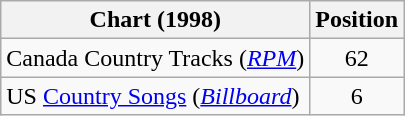<table class="wikitable sortable">
<tr>
<th scope="col">Chart (1998)</th>
<th scope="col">Position</th>
</tr>
<tr>
<td>Canada Country Tracks (<em><a href='#'>RPM</a></em>)</td>
<td align="center">62</td>
</tr>
<tr>
<td>US <a href='#'>Country Songs</a> (<em><a href='#'>Billboard</a></em>)</td>
<td align="center">6</td>
</tr>
</table>
